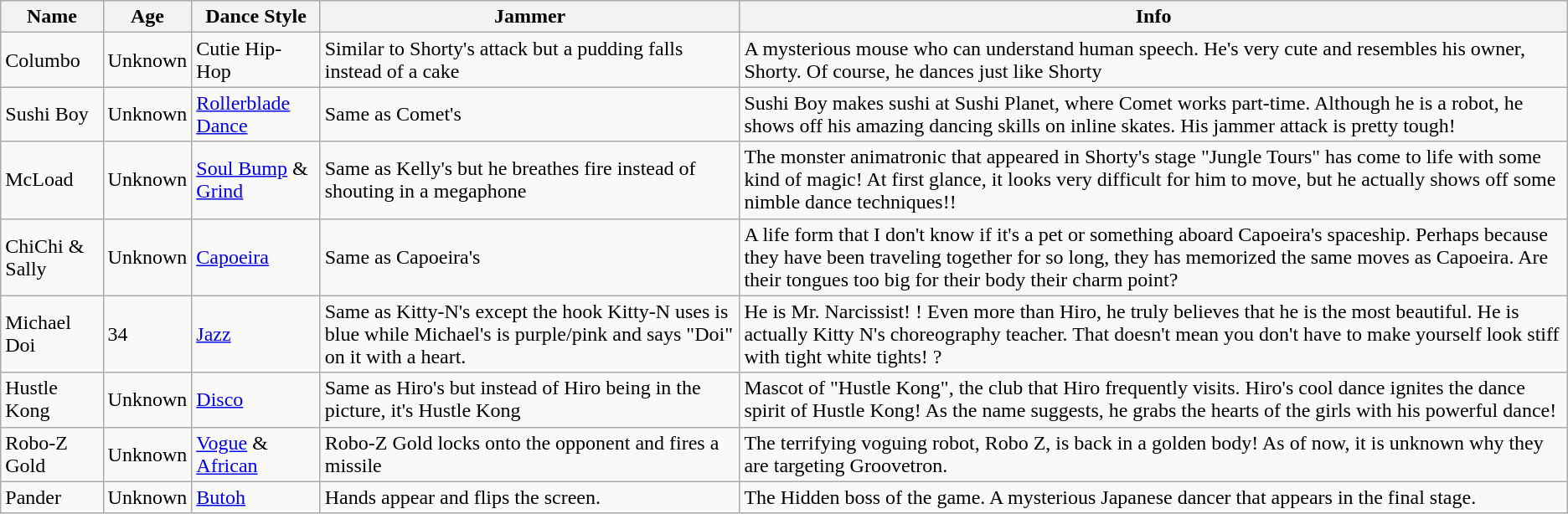<table class="wikitable">
<tr>
<th>Name</th>
<th>Age</th>
<th>Dance Style</th>
<th>Jammer</th>
<th>Info</th>
</tr>
<tr>
<td>Columbo</td>
<td>Unknown</td>
<td>Cutie Hip-Hop</td>
<td>Similar to Shorty's attack but a pudding falls instead of a cake</td>
<td>A mysterious mouse who can understand human speech. He's very cute and resembles his owner, Shorty. Of course, he dances just like Shorty</td>
</tr>
<tr>
<td>Sushi Boy</td>
<td>Unknown</td>
<td><a href='#'>Rollerblade Dance</a></td>
<td>Same as Comet's</td>
<td>Sushi Boy makes sushi at Sushi Planet, where Comet works part-time. Although he is a robot, he shows off his amazing dancing skills on inline skates. His jammer attack is pretty tough!</td>
</tr>
<tr>
<td>McLoad</td>
<td>Unknown</td>
<td><a href='#'>Soul Bump</a> & <a href='#'>Grind</a></td>
<td>Same as Kelly's but he breathes fire instead of shouting in a megaphone</td>
<td>The monster animatronic that appeared in Shorty's stage "Jungle Tours" has come to life with some kind of magic! At first glance, it looks very difficult for him to move, but he actually shows off some nimble dance techniques!!</td>
</tr>
<tr>
<td>ChiChi & Sally</td>
<td>Unknown</td>
<td><a href='#'>Capoeira</a></td>
<td>Same as Capoeira's</td>
<td>A life form that I don't know if it's a pet or something aboard Capoeira's spaceship. Perhaps because they have been traveling together for so long, they has memorized the same moves as Capoeira. Are their tongues too big for their body their charm point?</td>
</tr>
<tr>
<td>Michael Doi</td>
<td>34</td>
<td><a href='#'>Jazz</a></td>
<td>Same as Kitty-N's except the hook Kitty-N uses is blue while Michael's is purple/pink and says "Doi" on it with a heart.</td>
<td>He is Mr. Narcissist! ! Even more than Hiro, he truly believes that he is the most beautiful. He is actually Kitty N's choreography teacher. That doesn't mean you don't have to make yourself look stiff with tight white tights! ?</td>
</tr>
<tr>
<td>Hustle Kong</td>
<td>Unknown</td>
<td><a href='#'>Disco</a></td>
<td>Same as Hiro's but instead of Hiro being in the picture, it's Hustle Kong</td>
<td>Mascot of "Hustle Kong", the club that Hiro frequently visits. Hiro's cool dance ignites the dance spirit of Hustle Kong! As the name suggests, he grabs the hearts of the girls with his powerful dance!</td>
</tr>
<tr>
<td>Robo-Z Gold</td>
<td>Unknown</td>
<td><a href='#'>Vogue</a> & <a href='#'>African</a></td>
<td>Robo-Z Gold locks onto the opponent and fires a missile</td>
<td>The terrifying voguing robot, Robo Z, is back in a golden body! As of now, it is unknown why they are targeting Groovetron.</td>
</tr>
<tr>
<td>Pander</td>
<td>Unknown</td>
<td><a href='#'>Butoh</a></td>
<td>Hands appear and flips the screen.</td>
<td>The Hidden boss of the game. A mysterious Japanese dancer that appears in the final stage.</td>
</tr>
</table>
